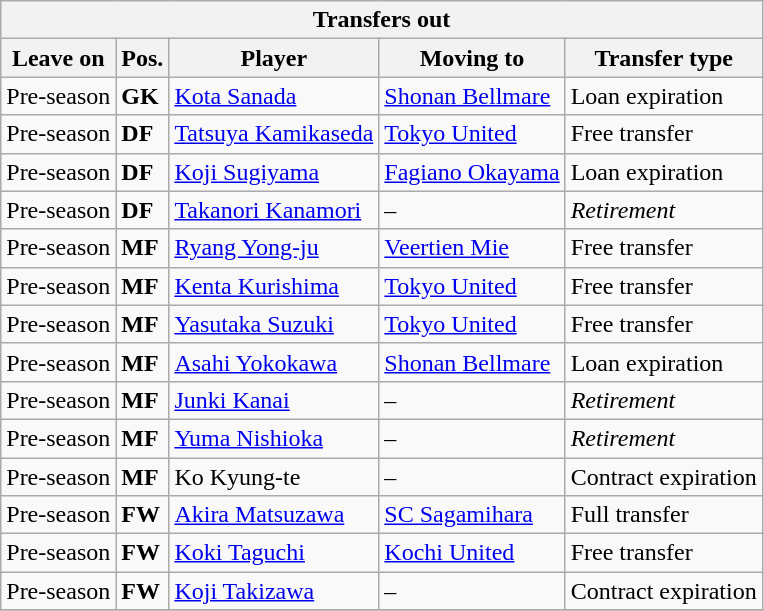<table class="wikitable sortable" style=“text-align:left;>
<tr>
<th colspan="5">Transfers out</th>
</tr>
<tr>
<th>Leave on</th>
<th>Pos.</th>
<th>Player</th>
<th>Moving to</th>
<th>Transfer type</th>
</tr>
<tr>
<td>Pre-season</td>
<td><strong>GK</strong></td>
<td> <a href='#'>Kota Sanada</a></td>
<td> <a href='#'>Shonan Bellmare</a></td>
<td>Loan expiration</td>
</tr>
<tr>
<td>Pre-season</td>
<td><strong>DF</strong></td>
<td> <a href='#'>Tatsuya Kamikaseda</a></td>
<td> <a href='#'>Tokyo United</a></td>
<td>Free transfer</td>
</tr>
<tr>
<td>Pre-season</td>
<td><strong>DF</strong></td>
<td> <a href='#'>Koji Sugiyama</a></td>
<td> <a href='#'>Fagiano Okayama</a></td>
<td>Loan expiration</td>
</tr>
<tr>
<td>Pre-season</td>
<td><strong>DF</strong></td>
<td> <a href='#'>Takanori Kanamori</a></td>
<td>–</td>
<td><em>Retirement</em></td>
</tr>
<tr>
<td>Pre-season</td>
<td><strong>MF</strong></td>
<td> <a href='#'>Ryang Yong-ju</a></td>
<td> <a href='#'>Veertien Mie</a></td>
<td>Free transfer</td>
</tr>
<tr>
<td>Pre-season</td>
<td><strong>MF</strong></td>
<td> <a href='#'>Kenta Kurishima</a></td>
<td> <a href='#'>Tokyo United</a></td>
<td>Free transfer</td>
</tr>
<tr>
<td>Pre-season</td>
<td><strong>MF</strong></td>
<td> <a href='#'>Yasutaka Suzuki</a></td>
<td> <a href='#'>Tokyo United</a></td>
<td>Free transfer</td>
</tr>
<tr>
<td>Pre-season</td>
<td><strong>MF</strong></td>
<td> <a href='#'>Asahi Yokokawa</a></td>
<td> <a href='#'>Shonan Bellmare</a></td>
<td>Loan expiration</td>
</tr>
<tr>
<td>Pre-season</td>
<td><strong>MF</strong></td>
<td> <a href='#'>Junki Kanai</a></td>
<td>–</td>
<td><em>Retirement</em></td>
</tr>
<tr>
<td>Pre-season</td>
<td><strong>MF</strong></td>
<td> <a href='#'>Yuma Nishioka</a></td>
<td>–</td>
<td><em>Retirement</em></td>
</tr>
<tr>
<td>Pre-season</td>
<td><strong>MF</strong></td>
<td> Ko Kyung-te</td>
<td>–</td>
<td>Contract expiration</td>
</tr>
<tr>
<td>Pre-season</td>
<td><strong>FW</strong></td>
<td> <a href='#'>Akira Matsuzawa</a></td>
<td> <a href='#'>SC Sagamihara</a></td>
<td>Full transfer</td>
</tr>
<tr>
<td>Pre-season</td>
<td><strong>FW</strong></td>
<td> <a href='#'>Koki Taguchi</a></td>
<td> <a href='#'>Kochi United</a></td>
<td>Free transfer</td>
</tr>
<tr>
<td>Pre-season</td>
<td><strong>FW</strong></td>
<td> <a href='#'>Koji Takizawa</a></td>
<td>–</td>
<td>Contract expiration</td>
</tr>
<tr>
</tr>
</table>
